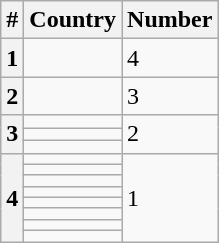<table class="wikitable sortable ;">
<tr>
<th>#</th>
<th>Country</th>
<th>Number</th>
</tr>
<tr>
<th>1</th>
<td></td>
<td>4</td>
</tr>
<tr>
<th>2</th>
<td></td>
<td>3</td>
</tr>
<tr>
<th rowspan=3>3</th>
<td></td>
<td rowspan=3>2</td>
</tr>
<tr>
<td></td>
</tr>
<tr>
<td></td>
</tr>
<tr>
<th rowspan=8>4</th>
<td></td>
<td rowspan=8>1</td>
</tr>
<tr>
<td></td>
</tr>
<tr>
<td></td>
</tr>
<tr>
<td></td>
</tr>
<tr>
<td></td>
</tr>
<tr>
<td></td>
</tr>
<tr>
<td></td>
</tr>
<tr>
<td></td>
</tr>
</table>
